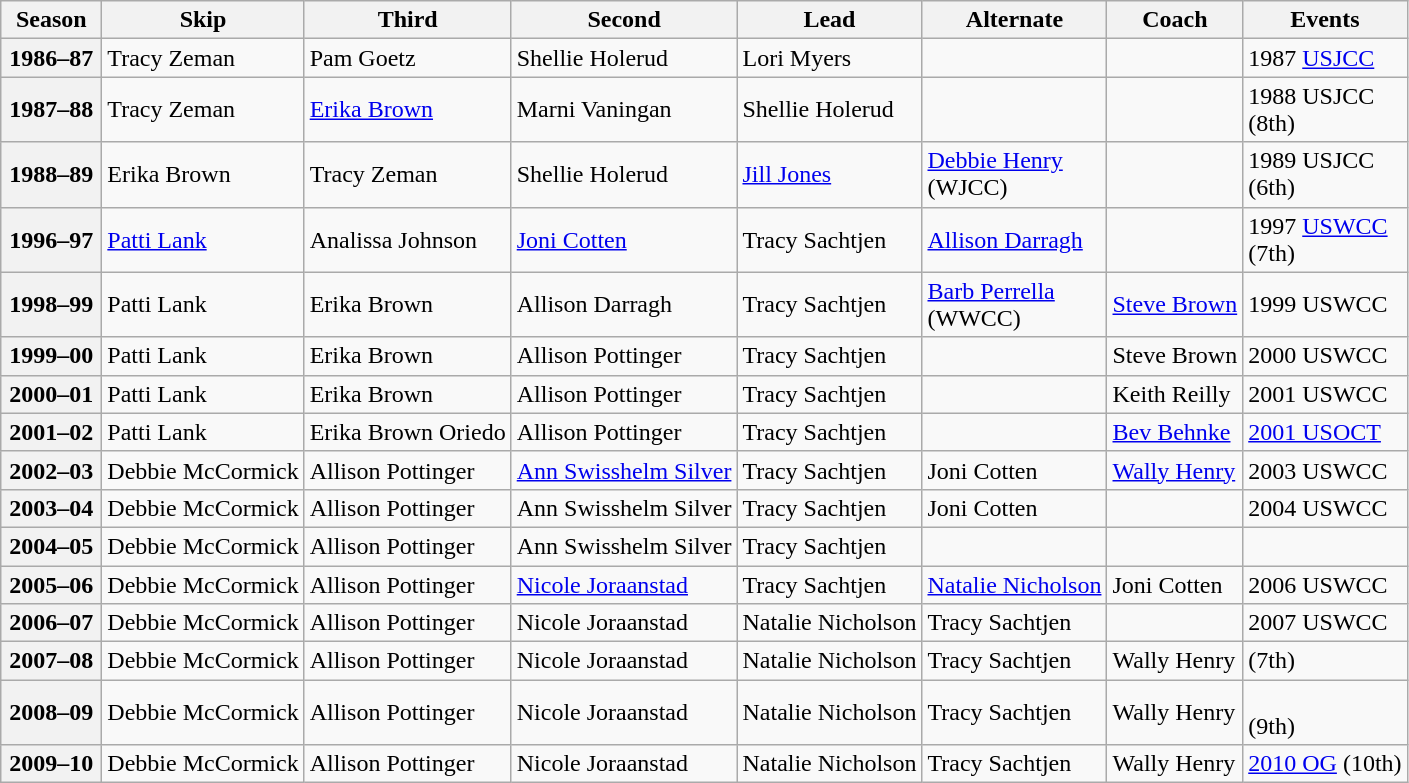<table class="wikitable">
<tr>
<th scope="col" width=60>Season</th>
<th scope="col">Skip</th>
<th scope="col">Third</th>
<th scope="col">Second</th>
<th scope="col">Lead</th>
<th scope="col">Alternate</th>
<th scope="col">Coach</th>
<th scope="col">Events</th>
</tr>
<tr>
<th scope="row">1986–87</th>
<td>Tracy Zeman</td>
<td>Pam Goetz</td>
<td>Shellie Holerud</td>
<td>Lori Myers</td>
<td></td>
<td></td>
<td>1987 <a href='#'>USJCC</a> </td>
</tr>
<tr>
<th scope="row">1987–88</th>
<td>Tracy Zeman</td>
<td><a href='#'>Erika Brown</a></td>
<td>Marni Vaningan</td>
<td>Shellie Holerud</td>
<td></td>
<td></td>
<td>1988 USJCC <br> (8th)</td>
</tr>
<tr>
<th scope="row">1988–89</th>
<td>Erika Brown</td>
<td>Tracy Zeman</td>
<td>Shellie Holerud</td>
<td><a href='#'>Jill Jones</a></td>
<td><a href='#'>Debbie Henry</a><br>(WJCC)</td>
<td></td>
<td>1989 USJCC <br> (6th)</td>
</tr>
<tr>
<th scope="row">1996–97</th>
<td><a href='#'>Patti Lank</a></td>
<td>Analissa Johnson</td>
<td><a href='#'>Joni Cotten</a></td>
<td>Tracy Sachtjen</td>
<td><a href='#'>Allison Darragh</a></td>
<td></td>
<td>1997 <a href='#'>USWCC</a> <br> (7th)</td>
</tr>
<tr>
<th scope="row">1998–99</th>
<td>Patti Lank</td>
<td>Erika Brown</td>
<td>Allison Darragh</td>
<td>Tracy Sachtjen</td>
<td><a href='#'>Barb Perrella</a><br>(WWCC)</td>
<td><a href='#'>Steve Brown</a></td>
<td>1999 USWCC <br> </td>
</tr>
<tr>
<th scope="row">1999–00</th>
<td>Patti Lank</td>
<td>Erika Brown</td>
<td>Allison Pottinger</td>
<td>Tracy Sachtjen</td>
<td></td>
<td>Steve Brown</td>
<td>2000 USWCC </td>
</tr>
<tr>
<th scope="row">2000–01</th>
<td>Patti Lank</td>
<td>Erika Brown</td>
<td>Allison Pottinger</td>
<td>Tracy Sachtjen</td>
<td></td>
<td>Keith Reilly</td>
<td>2001 USWCC </td>
</tr>
<tr>
<th scope="row">2001–02</th>
<td>Patti Lank</td>
<td>Erika Brown Oriedo</td>
<td>Allison Pottinger</td>
<td>Tracy Sachtjen</td>
<td></td>
<td><a href='#'>Bev Behnke</a></td>
<td><a href='#'>2001 USOCT</a> </td>
</tr>
<tr>
<th scope="row">2002–03</th>
<td>Debbie McCormick</td>
<td>Allison Pottinger</td>
<td><a href='#'>Ann Swisshelm Silver</a></td>
<td>Tracy Sachtjen</td>
<td>Joni Cotten</td>
<td><a href='#'>Wally Henry</a></td>
<td>2003 USWCC <br> </td>
</tr>
<tr>
<th scope="row">2003–04</th>
<td>Debbie McCormick</td>
<td>Allison Pottinger</td>
<td>Ann Swisshelm Silver</td>
<td>Tracy Sachtjen</td>
<td>Joni Cotten</td>
<td></td>
<td>2004 USWCC </td>
</tr>
<tr>
<th scope="row">2004–05</th>
<td>Debbie McCormick</td>
<td>Allison Pottinger</td>
<td>Ann Swisshelm Silver</td>
<td>Tracy Sachtjen</td>
<td></td>
<td></td>
<td> </td>
</tr>
<tr>
<th scope="row">2005–06</th>
<td>Debbie McCormick</td>
<td>Allison Pottinger</td>
<td><a href='#'>Nicole Joraanstad</a></td>
<td>Tracy Sachtjen</td>
<td><a href='#'>Natalie Nicholson</a></td>
<td>Joni Cotten</td>
<td>2006 USWCC </td>
</tr>
<tr>
<th scope="row">2006–07</th>
<td>Debbie McCormick</td>
<td>Allison Pottinger</td>
<td>Nicole Joraanstad</td>
<td>Natalie Nicholson</td>
<td>Tracy Sachtjen</td>
<td></td>
<td>2007 USWCC </td>
</tr>
<tr>
<th scope="row">2007–08</th>
<td>Debbie McCormick</td>
<td>Allison Pottinger</td>
<td>Nicole Joraanstad</td>
<td>Natalie Nicholson</td>
<td>Tracy Sachtjen</td>
<td>Wally Henry</td>
<td> (7th)</td>
</tr>
<tr>
<th scope="row">2008–09</th>
<td>Debbie McCormick</td>
<td>Allison Pottinger</td>
<td>Nicole Joraanstad</td>
<td>Natalie Nicholson</td>
<td>Tracy Sachtjen</td>
<td>Wally Henry</td>
<td> <br> (9th)</td>
</tr>
<tr>
<th scope="row">2009–10</th>
<td>Debbie McCormick</td>
<td>Allison Pottinger</td>
<td>Nicole Joraanstad</td>
<td>Natalie Nicholson</td>
<td>Tracy Sachtjen</td>
<td>Wally Henry</td>
<td><a href='#'>2010 OG</a> (10th)</td>
</tr>
</table>
